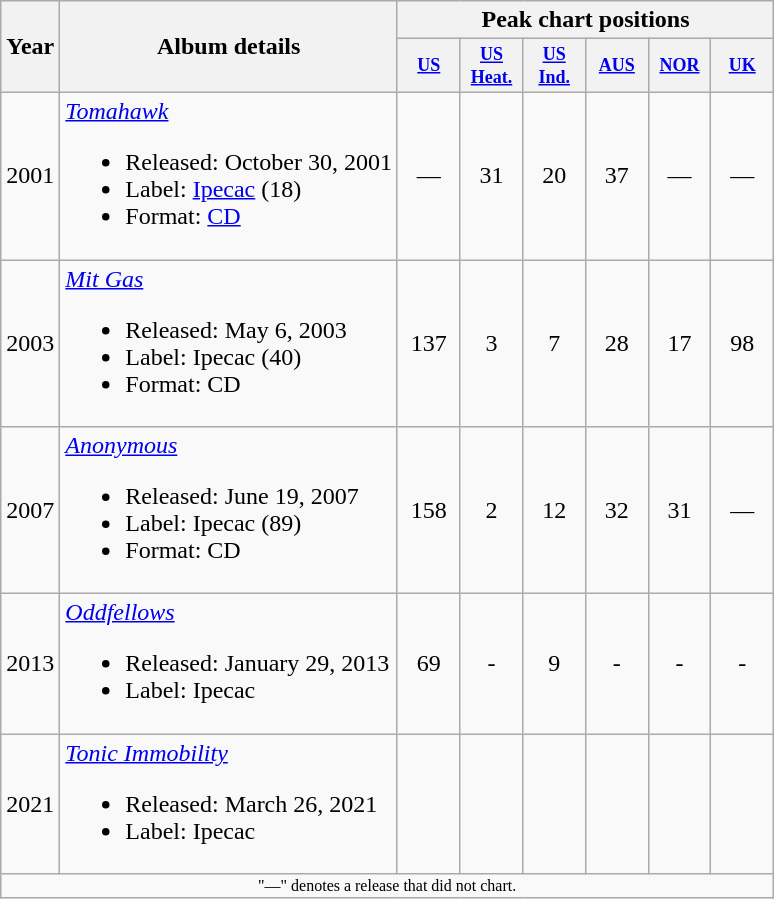<table class="wikitable" border="1">
<tr>
<th rowspan="2">Year</th>
<th rowspan="2">Album details</th>
<th colspan="6">Peak chart positions</th>
</tr>
<tr>
<th style="width:3em;font-size:75%;"><a href='#'>US</a><br></th>
<th style="width:3em;font-size:75%;"><a href='#'>US<br>Heat.</a><br></th>
<th style="width:3em;font-size:75%;"><a href='#'>US<br>Ind.</a><br></th>
<th style="width:3em;font-size:75%;"><a href='#'>AUS</a><br></th>
<th style="width:3em;font-size:75%;"><a href='#'>NOR</a><br></th>
<th style="width:3em;font-size:75%;"><a href='#'>UK</a><br></th>
</tr>
<tr>
<td>2001</td>
<td align="left"><em><a href='#'>Tomahawk</a></em><br><ul><li>Released: October 30, 2001</li><li>Label: <a href='#'>Ipecac</a> (18)</li><li>Format: <a href='#'>CD</a></li></ul></td>
<td align="center">—</td>
<td align="center">31</td>
<td align="center">20</td>
<td align="center">37</td>
<td align="center">—</td>
<td align="center">—</td>
</tr>
<tr>
<td>2003</td>
<td align="left"><em><a href='#'>Mit Gas</a></em><br><ul><li>Released: May 6, 2003</li><li>Label: Ipecac (40)</li><li>Format: CD</li></ul></td>
<td align="center">137</td>
<td align="center">3</td>
<td align="center">7</td>
<td align="center">28</td>
<td align="center">17</td>
<td align="center">98</td>
</tr>
<tr>
<td>2007</td>
<td align="left"><em><a href='#'>Anonymous</a></em><br><ul><li>Released: June 19, 2007</li><li>Label: Ipecac (89)</li><li>Format: CD</li></ul></td>
<td align="center">158</td>
<td align="center">2</td>
<td align="center">12</td>
<td align="center">32</td>
<td align="center">31</td>
<td align="center">—</td>
</tr>
<tr>
<td>2013</td>
<td align="left"><em><a href='#'>Oddfellows</a></em><br><ul><li>Released: January 29, 2013</li><li>Label: Ipecac</li></ul></td>
<td align="center">69</td>
<td align="center">-</td>
<td align="center">9</td>
<td align="center">-</td>
<td align="center">-</td>
<td align="center">-</td>
</tr>
<tr>
<td>2021</td>
<td><em><a href='#'>Tonic Immobility</a></em><br><ul><li>Released: March 26, 2021</li><li>Label: Ipecac</li></ul></td>
<td></td>
<td></td>
<td></td>
<td></td>
<td></td>
<td></td>
</tr>
<tr>
<td colspan="8" align="center" style="font-size: 8pt">"—" denotes a release that did not chart.</td>
</tr>
</table>
